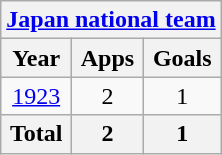<table class="wikitable" style="text-align:center">
<tr>
<th colspan=3><a href='#'>Japan national team</a></th>
</tr>
<tr>
<th>Year</th>
<th>Apps</th>
<th>Goals</th>
</tr>
<tr>
<td><a href='#'>1923</a></td>
<td>2</td>
<td>1</td>
</tr>
<tr>
<th>Total</th>
<th>2</th>
<th>1</th>
</tr>
</table>
